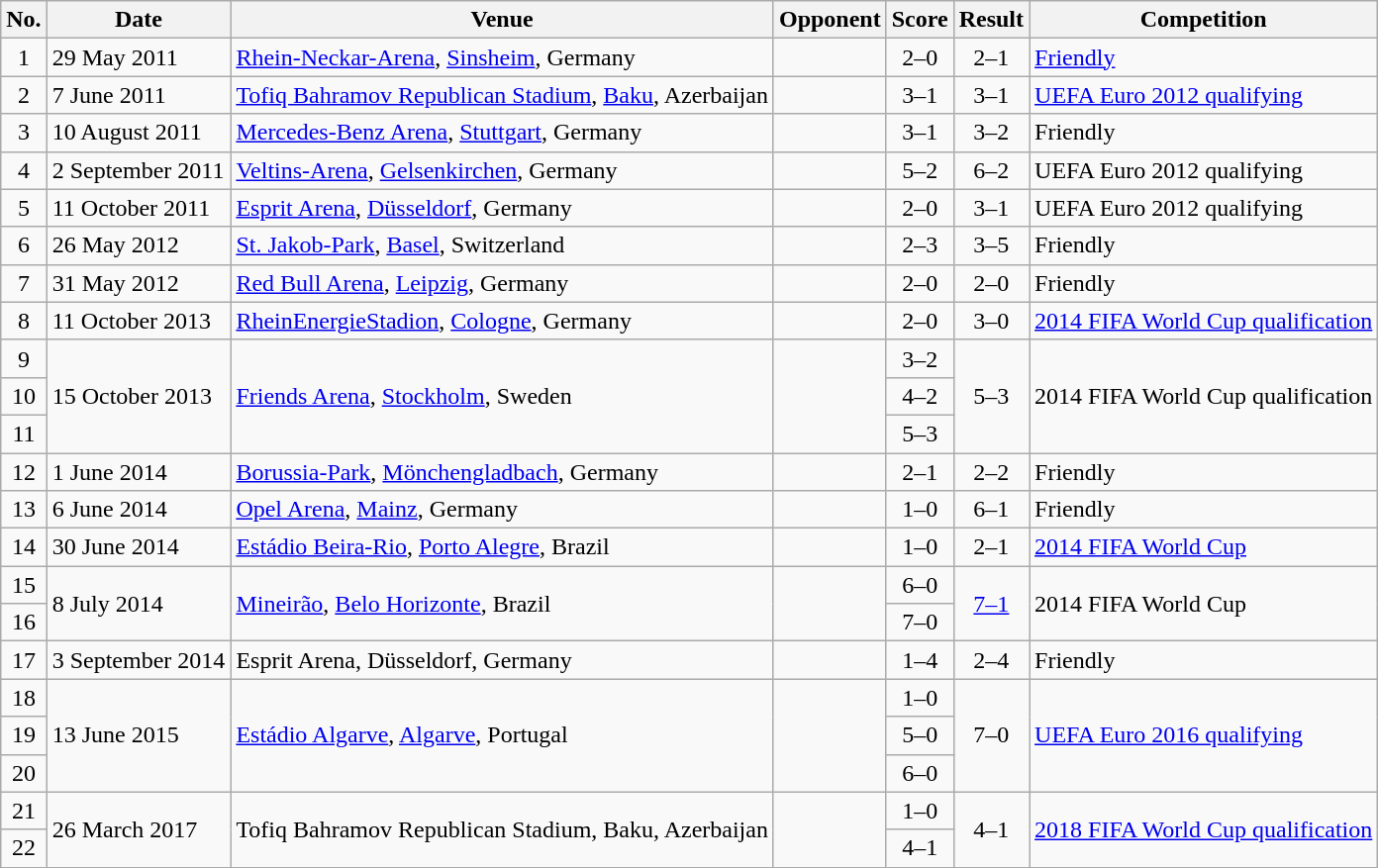<table class="wikitable sortable">
<tr>
<th scope="col">No.</th>
<th scope="col">Date</th>
<th scope="col">Venue</th>
<th scope="col">Opponent</th>
<th scope="col">Score</th>
<th scope="col">Result</th>
<th scope="col">Competition</th>
</tr>
<tr>
<td style="text-align:center">1</td>
<td>29 May 2011</td>
<td><a href='#'>Rhein-Neckar-Arena</a>, <a href='#'>Sinsheim</a>, Germany</td>
<td></td>
<td style="text-align:center">2–0</td>
<td style="text-align:center">2–1</td>
<td><a href='#'>Friendly</a></td>
</tr>
<tr>
<td style="text-align:center">2</td>
<td>7 June 2011</td>
<td><a href='#'>Tofiq Bahramov Republican Stadium</a>, <a href='#'>Baku</a>, Azerbaijan</td>
<td></td>
<td style="text-align:center">3–1</td>
<td style="text-align:center">3–1</td>
<td><a href='#'>UEFA Euro 2012 qualifying</a></td>
</tr>
<tr>
<td style="text-align:center">3</td>
<td>10 August 2011</td>
<td><a href='#'>Mercedes-Benz Arena</a>, <a href='#'>Stuttgart</a>, Germany</td>
<td></td>
<td style="text-align:center">3–1</td>
<td style="text-align:center">3–2</td>
<td>Friendly</td>
</tr>
<tr>
<td style="text-align:center">4</td>
<td>2 September 2011</td>
<td><a href='#'>Veltins-Arena</a>, <a href='#'>Gelsenkirchen</a>, Germany</td>
<td></td>
<td style="text-align:center">5–2</td>
<td style="text-align:center">6–2</td>
<td>UEFA Euro 2012 qualifying</td>
</tr>
<tr>
<td style="text-align:center">5</td>
<td>11 October 2011</td>
<td><a href='#'>Esprit Arena</a>, <a href='#'>Düsseldorf</a>, Germany</td>
<td></td>
<td style="text-align:center">2–0</td>
<td style="text-align:center">3–1</td>
<td>UEFA Euro 2012 qualifying</td>
</tr>
<tr>
<td style="text-align:center">6</td>
<td>26 May 2012</td>
<td><a href='#'>St. Jakob-Park</a>, <a href='#'>Basel</a>, Switzerland</td>
<td></td>
<td style="text-align:center">2–3</td>
<td style="text-align:center">3–5</td>
<td>Friendly</td>
</tr>
<tr>
<td style="text-align:center">7</td>
<td>31 May 2012</td>
<td><a href='#'>Red Bull Arena</a>, <a href='#'>Leipzig</a>, Germany</td>
<td></td>
<td style="text-align:center">2–0</td>
<td style="text-align:center">2–0</td>
<td>Friendly</td>
</tr>
<tr>
<td style="text-align:center">8</td>
<td>11 October 2013</td>
<td><a href='#'>RheinEnergieStadion</a>, <a href='#'>Cologne</a>, Germany</td>
<td></td>
<td style="text-align:center">2–0</td>
<td style="text-align:center">3–0</td>
<td><a href='#'>2014 FIFA World Cup qualification</a></td>
</tr>
<tr>
<td style="text-align:center">9</td>
<td rowspan="3">15 October 2013</td>
<td rowspan="3"><a href='#'>Friends Arena</a>, <a href='#'>Stockholm</a>, Sweden</td>
<td rowspan="3"></td>
<td style="text-align:center">3–2</td>
<td rowspan="3" style="text-align:center">5–3</td>
<td rowspan="3">2014 FIFA World Cup qualification</td>
</tr>
<tr>
<td style="text-align:center">10</td>
<td style="text-align:center">4–2</td>
</tr>
<tr>
<td style="text-align:center">11</td>
<td style="text-align:center">5–3</td>
</tr>
<tr>
<td style="text-align:center">12</td>
<td>1 June 2014</td>
<td><a href='#'>Borussia-Park</a>, <a href='#'>Mönchengladbach</a>, Germany</td>
<td></td>
<td style="text-align:center">2–1</td>
<td style="text-align:center">2–2</td>
<td>Friendly</td>
</tr>
<tr>
<td style="text-align:center">13</td>
<td>6 June 2014</td>
<td><a href='#'>Opel Arena</a>, <a href='#'>Mainz</a>, Germany</td>
<td></td>
<td style="text-align:center">1–0</td>
<td style="text-align:center">6–1</td>
<td>Friendly</td>
</tr>
<tr>
<td style="text-align:center">14</td>
<td>30 June 2014</td>
<td><a href='#'>Estádio Beira-Rio</a>, <a href='#'>Porto Alegre</a>, Brazil</td>
<td></td>
<td style="text-align:center">1–0</td>
<td style="text-align:center">2–1</td>
<td><a href='#'>2014 FIFA World Cup</a></td>
</tr>
<tr>
<td style="text-align:center">15</td>
<td rowspan="2">8 July 2014</td>
<td rowspan="2"><a href='#'>Mineirão</a>, <a href='#'>Belo Horizonte</a>, Brazil</td>
<td rowspan="2"></td>
<td style="text-align:center">6–0</td>
<td rowspan="2" style="text-align:center"><a href='#'>7–1</a></td>
<td rowspan="2">2014 FIFA World Cup</td>
</tr>
<tr>
<td style="text-align:center">16</td>
<td style="text-align:center">7–0</td>
</tr>
<tr>
<td style="text-align:center">17</td>
<td>3 September 2014</td>
<td>Esprit Arena, Düsseldorf, Germany</td>
<td></td>
<td style="text-align:center">1–4</td>
<td style="text-align:center">2–4</td>
<td>Friendly</td>
</tr>
<tr>
<td style="text-align:center">18</td>
<td rowspan="3">13 June 2015</td>
<td rowspan="3"><a href='#'>Estádio Algarve</a>, <a href='#'>Algarve</a>, Portugal</td>
<td rowspan="3"></td>
<td style="text-align:center">1–0</td>
<td rowspan="3" style="text-align:center">7–0</td>
<td rowspan="3"><a href='#'>UEFA Euro 2016 qualifying</a></td>
</tr>
<tr>
<td style="text-align:center">19</td>
<td style="text-align:center">5–0</td>
</tr>
<tr>
<td style="text-align:center">20</td>
<td style="text-align:center">6–0</td>
</tr>
<tr>
<td style="text-align:center">21</td>
<td rowspan="2">26 March 2017</td>
<td rowspan="2">Tofiq Bahramov Republican Stadium, Baku, Azerbaijan</td>
<td rowspan="2"></td>
<td style="text-align:center">1–0</td>
<td rowspan="2" style="text-align:center;">4–1</td>
<td rowspan="2"><a href='#'>2018 FIFA World Cup qualification</a></td>
</tr>
<tr>
<td style="text-align:center">22</td>
<td style="text-align:center">4–1</td>
</tr>
</table>
